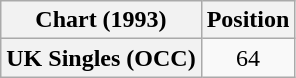<table class="wikitable plainrowheaders" style="text-align:center">
<tr>
<th>Chart (1993)</th>
<th>Position</th>
</tr>
<tr>
<th scope="row">UK Singles (OCC)</th>
<td>64</td>
</tr>
</table>
